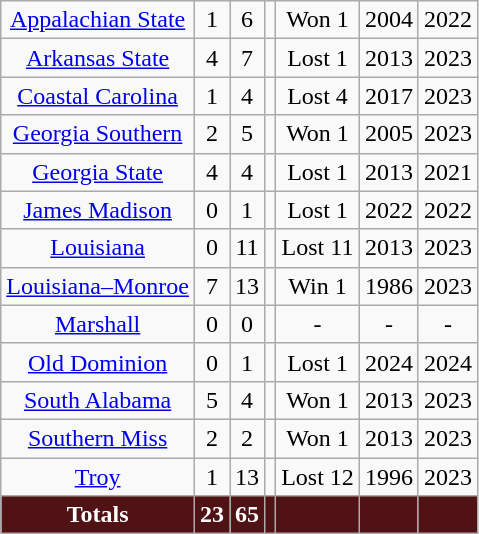<table class="wikitable" style="text-align:center;">
<tr style="text-align:center;">
<td><a href='#'>Appalachian State</a></td>
<td>1</td>
<td>6</td>
<td></td>
<td>Won 1</td>
<td>2004</td>
<td>2022</td>
</tr>
<tr style="text-align:center;">
<td><a href='#'>Arkansas State</a></td>
<td>4</td>
<td>7</td>
<td></td>
<td>Lost 1</td>
<td>2013</td>
<td>2023</td>
</tr>
<tr style="text-align:center;">
<td><a href='#'>Coastal Carolina</a></td>
<td>1</td>
<td>4</td>
<td></td>
<td>Lost 4</td>
<td>2017</td>
<td>2023</td>
</tr>
<tr style="text-align:center;">
<td><a href='#'>Georgia Southern</a></td>
<td>2</td>
<td>5</td>
<td></td>
<td>Won 1</td>
<td>2005</td>
<td>2023</td>
</tr>
<tr style="text-align:center;">
<td><a href='#'>Georgia State</a></td>
<td>4</td>
<td>4</td>
<td></td>
<td>Lost 1</td>
<td>2013</td>
<td>2021</td>
</tr>
<tr style="text-align:center;">
<td><a href='#'>James Madison</a></td>
<td>0</td>
<td>1</td>
<td></td>
<td>Lost 1</td>
<td>2022</td>
<td>2022</td>
</tr>
<tr style="text-align:center;">
<td><a href='#'>Louisiana</a></td>
<td>0</td>
<td>11</td>
<td></td>
<td>Lost 11</td>
<td>2013</td>
<td>2023</td>
</tr>
<tr style="text-align:center;">
<td><a href='#'>Louisiana–Monroe</a></td>
<td>7</td>
<td>13</td>
<td></td>
<td>Win 1</td>
<td>1986</td>
<td>2023</td>
</tr>
<tr style="text-align:center;">
<td><a href='#'>Marshall</a></td>
<td>0</td>
<td>0</td>
<td></td>
<td>-</td>
<td>-</td>
<td>-</td>
</tr>
<tr style="text-align:center;">
<td><a href='#'>Old Dominion</a></td>
<td>0</td>
<td>1</td>
<td></td>
<td>Lost 1</td>
<td>2024</td>
<td>2024</td>
</tr>
<tr style="text-align:center;">
<td><a href='#'>South Alabama</a></td>
<td>5</td>
<td>4</td>
<td></td>
<td>Won 1</td>
<td>2013</td>
<td>2023</td>
</tr>
<tr style="text-align:center;">
<td><a href='#'>Southern Miss</a></td>
<td>2</td>
<td>2</td>
<td></td>
<td>Won 1</td>
<td>2013</td>
<td>2023</td>
</tr>
<tr style="text-align:center;">
<td><a href='#'>Troy</a></td>
<td>1</td>
<td>13</td>
<td></td>
<td>Lost 12</td>
<td>1996</td>
<td>2023</td>
</tr>
<tr class="unsortable" style="text-align:center; background:#501214; color:white">
<td><strong>Totals</strong></td>
<td><strong>23</strong></td>
<td><strong>65</strong></td>
<td><strong></strong></td>
<td></td>
<td></td>
<td></td>
</tr>
</table>
